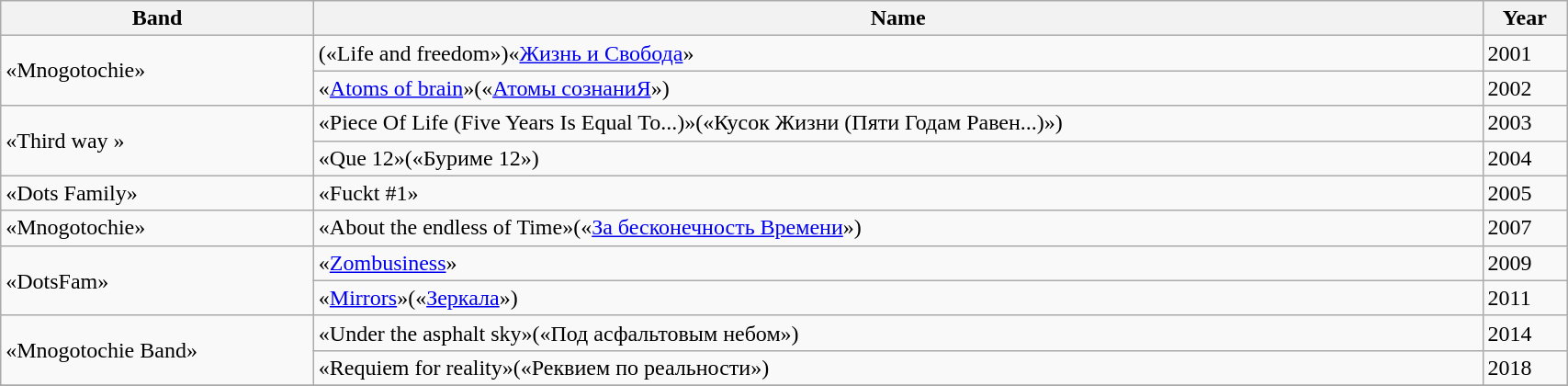<table class="wikitable" width="90%">
<tr>
<th>Band</th>
<th>Name</th>
<th>Year</th>
</tr>
<tr>
<td rowspan="2">«Mnogotochie»</td>
<td>(«Life and freedom»)«<a href='#'>Жизнь и Свобода</a>»</td>
<td>2001</td>
</tr>
<tr>
<td>«<a href='#'>Atoms of brain</a>»(«<a href='#'>Атомы сознаниЯ</a>»)</td>
<td>2002</td>
</tr>
<tr>
<td rowspan="2">«Third way »</td>
<td>«Piece Of Life (Five Years Is Equal To...)»(«Кусок Жизни (Пяти Годам Равен...)»)</td>
<td>2003</td>
</tr>
<tr>
<td>«Que 12»(«Буриме 12»)</td>
<td>2004</td>
</tr>
<tr>
<td>«Dots Family»</td>
<td>«Fuckt #1»</td>
<td>2005</td>
</tr>
<tr>
<td>«Mnogotochie»</td>
<td>«About the endless of Time»(«<a href='#'>За бесконечность Времени</a>»)</td>
<td>2007</td>
</tr>
<tr>
<td rowspan="2">«DotsFam»</td>
<td>«<a href='#'>Zombusiness</a>»</td>
<td>2009</td>
</tr>
<tr>
<td>«<a href='#'>Mirrors</a>»(«<a href='#'>Зеркала</a>»)</td>
<td>2011</td>
</tr>
<tr>
<td rowspan=2>«Mnogotochie Band»</td>
<td>«Under the asphalt sky»(«Под асфальтовым небом»)</td>
<td>2014</td>
</tr>
<tr>
<td>«Requiem for reality»(«Реквием по реальности»)</td>
<td>2018</td>
</tr>
<tr>
</tr>
</table>
